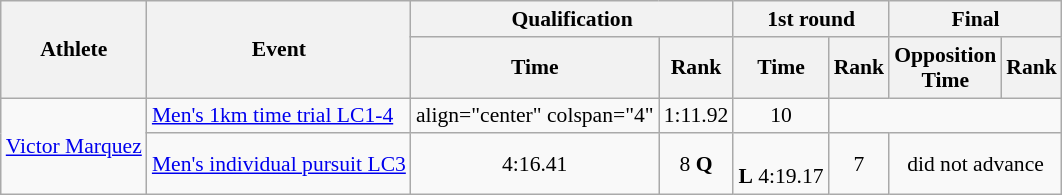<table class=wikitable style="font-size:90%">
<tr>
<th rowspan="2">Athlete</th>
<th rowspan="2">Event</th>
<th colspan="2">Qualification</th>
<th colspan="2">1st round</th>
<th colspan="2">Final</th>
</tr>
<tr>
<th>Time</th>
<th>Rank</th>
<th>Time</th>
<th>Rank</th>
<th>Opposition<br>Time</th>
<th>Rank</th>
</tr>
<tr>
<td rowspan="2"><a href='#'>Victor Marquez</a></td>
<td><a href='#'>Men's 1km time trial LC1-4</a></td>
<td>align="center" colspan="4" </td>
<td align="center">1:11.92</td>
<td align="center">10</td>
</tr>
<tr>
<td><a href='#'>Men's individual pursuit LC3</a></td>
<td align="center">4:16.41</td>
<td align="center">8 <strong>Q</strong></td>
<td align="center"><br><strong>L</strong> 4:19.17</td>
<td align="center">7</td>
<td align="center" colspan="2">did not advance</td>
</tr>
</table>
